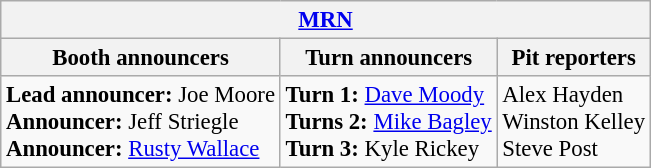<table class="wikitable" style="font-size: 95%;">
<tr>
<th colspan="3"><a href='#'>MRN</a></th>
</tr>
<tr>
<th>Booth announcers</th>
<th>Turn announcers</th>
<th>Pit reporters</th>
</tr>
<tr>
<td><strong>Lead announcer:</strong> Joe Moore<br><strong>Announcer:</strong> Jeff Striegle<br><strong>Announcer:</strong> <a href='#'>Rusty Wallace</a></td>
<td><strong>Turn 1:</strong> <a href='#'>Dave Moody</a> <br><strong>Turns 2:</strong> <a href='#'>Mike Bagley</a><br><strong>Turn 3:</strong> Kyle Rickey</td>
<td>Alex Hayden<br>Winston Kelley<br>Steve Post</td>
</tr>
</table>
